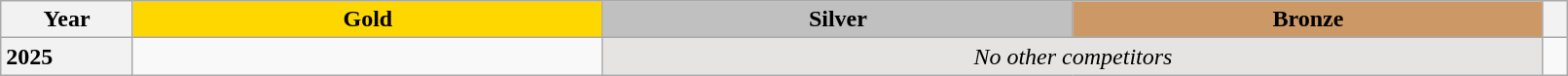<table class="wikitable unsortable" style="text-align:left; width:85%">
<tr>
<th scope="col" style="text-align:center">Year</th>
<td scope="col" style="text-align:center; width:30%; background:gold"><strong>Gold</strong></td>
<td scope="col" style="text-align:center; width:30%; background:silver"><strong>Silver</strong></td>
<td scope="col" style="text-align:center; width:30%; background:#c96"><strong>Bronze</strong></td>
<th scope="col" style="text-align:center"></th>
</tr>
<tr>
<th scope="row" style="text-align:left">2025</th>
<td></td>
<td colspan="2" align="center" bgcolor="e5e4e2"><em>No other competitors</em></td>
<td></td>
</tr>
</table>
